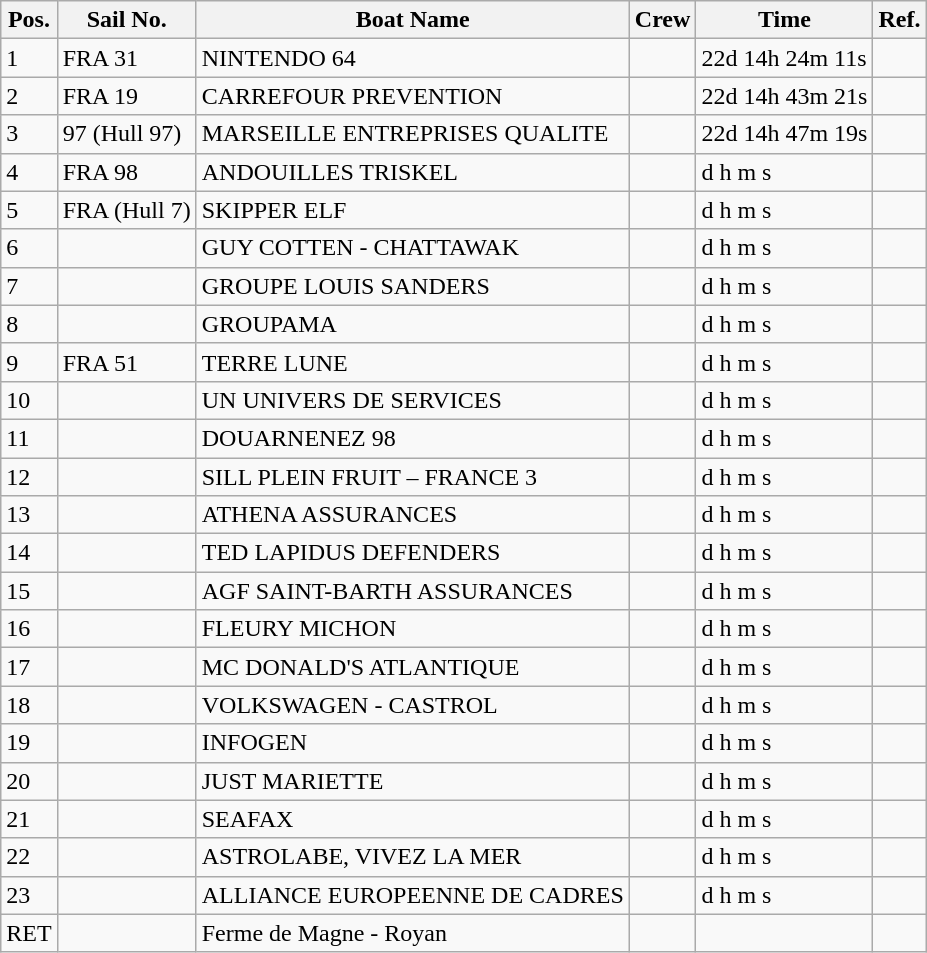<table class="wikitable sortable">
<tr>
<th>Pos.</th>
<th>Sail No.</th>
<th>Boat Name</th>
<th>Crew</th>
<th>Time</th>
<th>Ref.</th>
</tr>
<tr>
<td>1</td>
<td>FRA 31</td>
<td>NINTENDO 64</td>
<td> <br>  </td>
<td>22d 14h 24m 11s</td>
<td></td>
</tr>
<tr>
<td>2</td>
<td>FRA 19</td>
<td>CARREFOUR PREVENTION</td>
<td> <br>  </td>
<td>22d 14h 43m 21s</td>
<td></td>
</tr>
<tr>
<td>3</td>
<td>97 (Hull 97)</td>
<td>MARSEILLE ENTREPRISES QUALITE</td>
<td> <br>  </td>
<td>22d 14h 47m 19s</td>
<td></td>
</tr>
<tr>
<td>4</td>
<td>FRA 98</td>
<td>ANDOUILLES TRISKEL</td>
<td> <br>  </td>
<td>d h m s</td>
<td></td>
</tr>
<tr>
<td>5</td>
<td>FRA (Hull 7)</td>
<td>SKIPPER ELF</td>
<td> <br>  </td>
<td>d h m s</td>
<td></td>
</tr>
<tr>
<td>6</td>
<td></td>
<td>GUY COTTEN - CHATTAWAK</td>
<td> <br>  </td>
<td>d h m s</td>
<td></td>
</tr>
<tr>
<td>7</td>
<td></td>
<td>GROUPE LOUIS SANDERS</td>
<td> <br>  </td>
<td>d h m s</td>
<td></td>
</tr>
<tr>
<td>8</td>
<td></td>
<td>GROUPAMA</td>
<td> <br>  </td>
<td>d h m s</td>
<td></td>
</tr>
<tr>
<td>9</td>
<td>FRA 51</td>
<td>TERRE LUNE</td>
<td> <br>  </td>
<td>d h m s</td>
<td></td>
</tr>
<tr>
<td>10</td>
<td></td>
<td>UN UNIVERS DE SERVICES</td>
<td> <br>  </td>
<td>d h m s</td>
<td></td>
</tr>
<tr>
<td>11</td>
<td></td>
<td>DOUARNENEZ 98</td>
<td> <br>  </td>
<td>d h m s</td>
<td></td>
</tr>
<tr>
<td>12</td>
<td></td>
<td>SILL PLEIN FRUIT – FRANCE 3</td>
<td> <br>  </td>
<td>d h m s</td>
<td></td>
</tr>
<tr>
<td>13</td>
<td></td>
<td>ATHENA ASSURANCES</td>
<td> <br>  </td>
<td>d h m s</td>
<td></td>
</tr>
<tr>
<td>14</td>
<td></td>
<td>TED LAPIDUS DEFENDERS</td>
<td> <br>  </td>
<td>d h m s</td>
<td></td>
</tr>
<tr>
<td>15</td>
<td></td>
<td>AGF SAINT-BARTH ASSURANCES</td>
<td> <br>  </td>
<td>d h m s</td>
<td></td>
</tr>
<tr>
<td>16</td>
<td></td>
<td>FLEURY MICHON</td>
<td> <br>  </td>
<td>d h m s</td>
<td></td>
</tr>
<tr>
<td>17</td>
<td></td>
<td>MC DONALD'S ATLANTIQUE</td>
<td> <br>  </td>
<td>d h m s</td>
<td></td>
</tr>
<tr>
<td>18</td>
<td></td>
<td>VOLKSWAGEN - CASTROL</td>
<td> <br>  </td>
<td>d h m s</td>
<td></td>
</tr>
<tr>
<td>19</td>
<td></td>
<td>INFOGEN</td>
<td> <br>  </td>
<td>d h m s</td>
<td></td>
</tr>
<tr>
<td>20</td>
<td></td>
<td>JUST MARIETTE</td>
<td> <br>  </td>
<td>d h m s</td>
<td></td>
</tr>
<tr>
<td>21</td>
<td></td>
<td>SEAFAX</td>
<td> <br>  </td>
<td>d h m s</td>
<td></td>
</tr>
<tr>
<td>22</td>
<td></td>
<td>ASTROLABE, VIVEZ LA MER</td>
<td> <br>  </td>
<td>d h m s</td>
<td></td>
</tr>
<tr>
<td>23</td>
<td></td>
<td>ALLIANCE EUROPEENNE DE CADRES</td>
<td> <br>  </td>
<td>d h m s</td>
<td></td>
</tr>
<tr>
<td>RET</td>
<td></td>
<td>Ferme de Magne - Royan</td>
<td> <br>  </td>
<td></td>
<td></td>
</tr>
</table>
